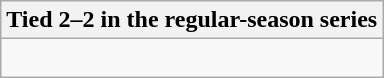<table class="wikitable collapsible collapsed">
<tr>
<th>Tied 2–2 in the regular-season series</th>
</tr>
<tr>
<td><br>


</td>
</tr>
</table>
